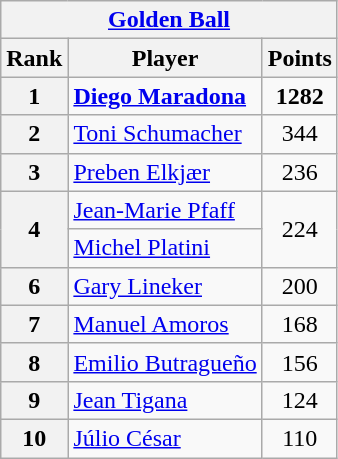<table class="wikitable">
<tr>
<th colspan="3"><a href='#'>Golden Ball</a></th>
</tr>
<tr>
<th>Rank</th>
<th>Player</th>
<th>Points</th>
</tr>
<tr>
<th>1</th>
<td> <strong><a href='#'>Diego Maradona</a></strong></td>
<td align="center"><strong>1282</strong></td>
</tr>
<tr>
<th>2</th>
<td> <a href='#'>Toni Schumacher</a></td>
<td align="center">344</td>
</tr>
<tr>
<th>3</th>
<td> <a href='#'>Preben Elkjær</a></td>
<td align="center">236</td>
</tr>
<tr>
<th rowspan="2">4</th>
<td> <a href='#'>Jean-Marie Pfaff</a></td>
<td rowspan="2" align="center">224</td>
</tr>
<tr>
<td> <a href='#'>Michel Platini</a></td>
</tr>
<tr>
<th>6</th>
<td> <a href='#'>Gary Lineker</a></td>
<td align="center">200</td>
</tr>
<tr>
<th>7</th>
<td> <a href='#'>Manuel Amoros</a></td>
<td align="center">168</td>
</tr>
<tr>
<th>8</th>
<td> <a href='#'>Emilio Butragueño</a></td>
<td align="center">156</td>
</tr>
<tr>
<th>9</th>
<td> <a href='#'>Jean Tigana</a></td>
<td align="center">124</td>
</tr>
<tr>
<th>10</th>
<td> <a href='#'>Júlio César</a></td>
<td align="center">110</td>
</tr>
</table>
